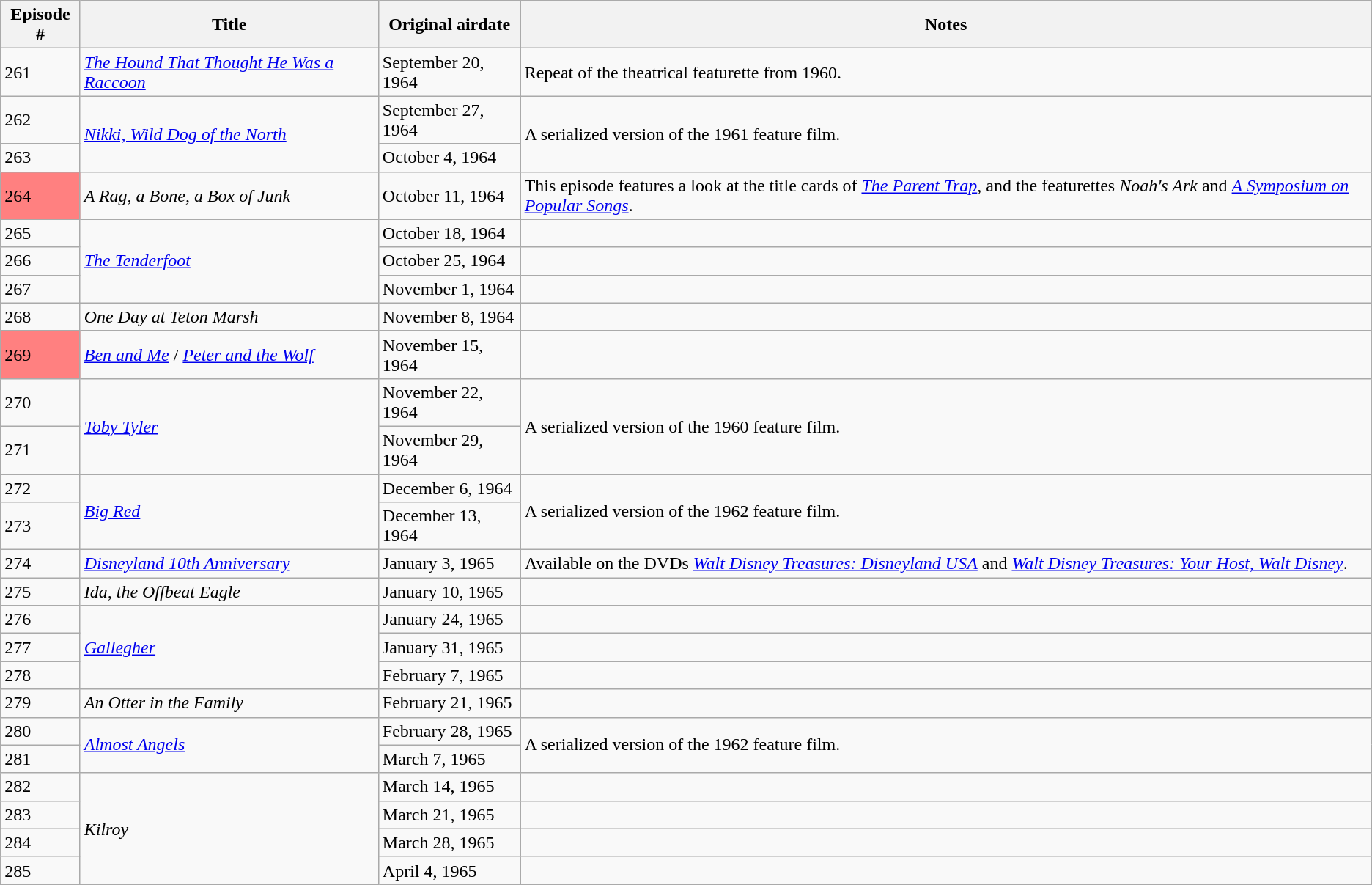<table class="wikitable sortable">
<tr>
<th>Episode #</th>
<th>Title</th>
<th>Original airdate</th>
<th>Notes</th>
</tr>
<tr>
<td>261</td>
<td><em><a href='#'>The Hound That Thought He Was a Raccoon</a></em></td>
<td>September 20, 1964</td>
<td>Repeat of the theatrical featurette from 1960.</td>
</tr>
<tr>
<td>262</td>
<td rowspan="2"><em><a href='#'>Nikki, Wild Dog of the North</a></em></td>
<td>September 27, 1964</td>
<td rowspan="2">A serialized version of the 1961 feature film.</td>
</tr>
<tr>
<td>263</td>
<td>October 4, 1964</td>
</tr>
<tr>
<td style="background:#ff8080;">264</td>
<td><em>A Rag, a Bone, a Box of Junk</em></td>
<td>October 11, 1964</td>
<td>This episode features a look at the title cards of <em><a href='#'>The Parent Trap</a></em>, and the featurettes <em>Noah's Ark</em> and <em><a href='#'>A Symposium on Popular Songs</a></em>.</td>
</tr>
<tr>
<td>265</td>
<td rowspan="3"><em><a href='#'>The Tenderfoot</a></em></td>
<td>October 18, 1964</td>
<td></td>
</tr>
<tr>
<td>266</td>
<td>October 25, 1964</td>
<td></td>
</tr>
<tr>
<td>267</td>
<td>November 1, 1964</td>
<td></td>
</tr>
<tr>
<td>268</td>
<td><em>One Day at Teton Marsh</em></td>
<td>November 8, 1964</td>
<td></td>
</tr>
<tr>
<td style="background:#ff8080;">269</td>
<td><em><a href='#'>Ben and Me</a></em> / <em><a href='#'>Peter and the Wolf</a></em></td>
<td>November 15, 1964</td>
<td></td>
</tr>
<tr>
<td>270</td>
<td rowspan="2"><em><a href='#'>Toby Tyler</a></em></td>
<td>November 22, 1964</td>
<td rowspan="2">A serialized version of the 1960 feature film.</td>
</tr>
<tr>
<td>271</td>
<td>November 29, 1964</td>
</tr>
<tr>
<td>272</td>
<td rowspan="2"><em><a href='#'>Big Red</a></em></td>
<td>December 6, 1964</td>
<td rowspan="2">A serialized version of the 1962 feature film.</td>
</tr>
<tr>
<td>273</td>
<td>December 13, 1964</td>
</tr>
<tr>
<td>274</td>
<td><em><a href='#'>Disneyland 10th Anniversary</a></em></td>
<td>January 3, 1965</td>
<td>Available on the DVDs <em><a href='#'>Walt Disney Treasures: Disneyland USA</a></em> and <em><a href='#'>Walt Disney Treasures: Your Host, Walt Disney</a></em>.</td>
</tr>
<tr>
<td>275</td>
<td><em>Ida, the Offbeat Eagle</em></td>
<td>January 10, 1965</td>
<td></td>
</tr>
<tr>
<td>276</td>
<td rowspan="3"><em><a href='#'>Gallegher</a></em></td>
<td>January 24, 1965</td>
<td></td>
</tr>
<tr>
<td>277</td>
<td>January 31, 1965</td>
<td></td>
</tr>
<tr>
<td>278</td>
<td>February 7, 1965</td>
<td></td>
</tr>
<tr>
<td>279</td>
<td><em>An Otter in the Family</em></td>
<td>February 21, 1965</td>
<td></td>
</tr>
<tr>
<td>280</td>
<td rowspan="2"><em><a href='#'>Almost Angels</a></em></td>
<td>February 28, 1965</td>
<td rowspan="2">A serialized version of the 1962 feature film.</td>
</tr>
<tr>
<td>281</td>
<td>March 7, 1965</td>
</tr>
<tr>
<td>282</td>
<td rowspan="4"><em>Kilroy</em></td>
<td>March 14, 1965</td>
<td></td>
</tr>
<tr>
<td>283</td>
<td>March 21, 1965</td>
<td></td>
</tr>
<tr>
<td>284</td>
<td>March 28, 1965</td>
<td></td>
</tr>
<tr>
<td>285</td>
<td>April 4, 1965</td>
<td></td>
</tr>
</table>
